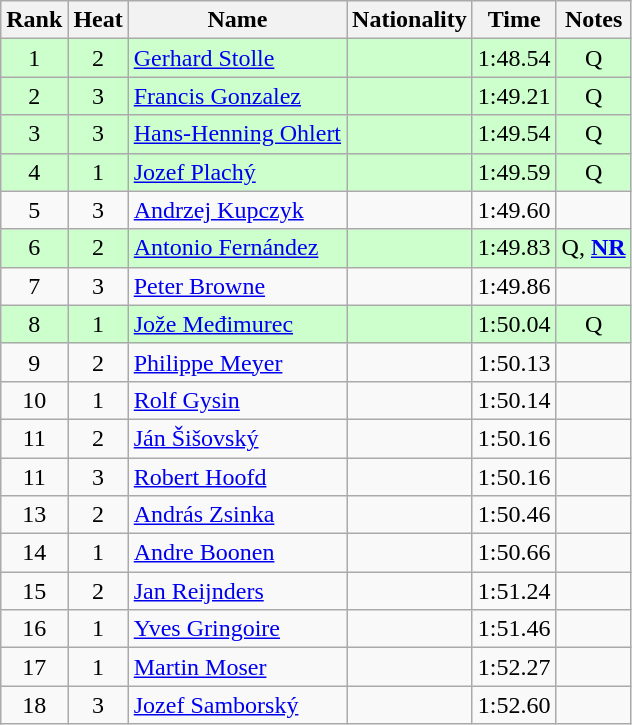<table class="wikitable sortable" style="text-align:center">
<tr>
<th>Rank</th>
<th>Heat</th>
<th>Name</th>
<th>Nationality</th>
<th>Time</th>
<th>Notes</th>
</tr>
<tr bgcolor=ccffcc>
<td>1</td>
<td>2</td>
<td align="left"><a href='#'>Gerhard Stolle</a></td>
<td align=left></td>
<td>1:48.54</td>
<td>Q</td>
</tr>
<tr bgcolor=ccffcc>
<td>2</td>
<td>3</td>
<td align="left"><a href='#'>Francis Gonzalez</a></td>
<td align=left></td>
<td>1:49.21</td>
<td>Q</td>
</tr>
<tr bgcolor=ccffcc>
<td>3</td>
<td>3</td>
<td align="left"><a href='#'>Hans-Henning Ohlert</a></td>
<td align=left></td>
<td>1:49.54</td>
<td>Q</td>
</tr>
<tr bgcolor=ccffcc>
<td>4</td>
<td>1</td>
<td align="left"><a href='#'>Jozef Plachý</a></td>
<td align=left></td>
<td>1:49.59</td>
<td>Q</td>
</tr>
<tr>
<td>5</td>
<td>3</td>
<td align="left"><a href='#'>Andrzej Kupczyk</a></td>
<td align=left></td>
<td>1:49.60</td>
<td></td>
</tr>
<tr bgcolor=ccffcc>
<td>6</td>
<td>2</td>
<td align="left"><a href='#'>Antonio Fernández</a></td>
<td align=left></td>
<td>1:49.83</td>
<td>Q, <strong><a href='#'>NR</a></strong></td>
</tr>
<tr>
<td>7</td>
<td>3</td>
<td align="left"><a href='#'>Peter Browne</a></td>
<td align=left></td>
<td>1:49.86</td>
<td></td>
</tr>
<tr bgcolor=ccffcc>
<td>8</td>
<td>1</td>
<td align="left"><a href='#'>Jože Međimurec</a></td>
<td align=left></td>
<td>1:50.04</td>
<td>Q</td>
</tr>
<tr>
<td>9</td>
<td>2</td>
<td align="left"><a href='#'>Philippe Meyer</a></td>
<td align=left></td>
<td>1:50.13</td>
<td></td>
</tr>
<tr>
<td>10</td>
<td>1</td>
<td align="left"><a href='#'>Rolf Gysin</a></td>
<td align=left></td>
<td>1:50.14</td>
<td></td>
</tr>
<tr>
<td>11</td>
<td>2</td>
<td align="left"><a href='#'>Ján Šišovský</a></td>
<td align=left></td>
<td>1:50.16</td>
<td></td>
</tr>
<tr>
<td>11</td>
<td>3</td>
<td align="left"><a href='#'>Robert Hoofd</a></td>
<td align=left></td>
<td>1:50.16</td>
<td></td>
</tr>
<tr>
<td>13</td>
<td>2</td>
<td align="left"><a href='#'>András Zsinka</a></td>
<td align=left></td>
<td>1:50.46</td>
<td></td>
</tr>
<tr>
<td>14</td>
<td>1</td>
<td align="left"><a href='#'>Andre Boonen</a></td>
<td align=left></td>
<td>1:50.66</td>
<td></td>
</tr>
<tr>
<td>15</td>
<td>2</td>
<td align="left"><a href='#'>Jan Reijnders</a></td>
<td align=left></td>
<td>1:51.24</td>
<td></td>
</tr>
<tr>
<td>16</td>
<td>1</td>
<td align="left"><a href='#'>Yves Gringoire</a></td>
<td align=left></td>
<td>1:51.46</td>
<td></td>
</tr>
<tr>
<td>17</td>
<td>1</td>
<td align="left"><a href='#'>Martin Moser</a></td>
<td align=left></td>
<td>1:52.27</td>
<td></td>
</tr>
<tr>
<td>18</td>
<td>3</td>
<td align="left"><a href='#'>Jozef Samborský</a></td>
<td align=left></td>
<td>1:52.60</td>
<td></td>
</tr>
</table>
